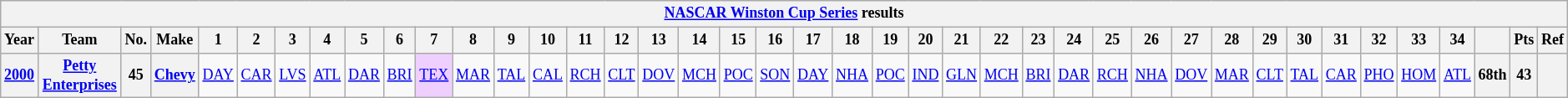<table class="wikitable" style="text-align:center; font-size:75%">
<tr>
<th colspan=46><a href='#'>NASCAR Winston Cup Series</a> results</th>
</tr>
<tr>
<th>Year</th>
<th>Team</th>
<th>No.</th>
<th>Make</th>
<th>1</th>
<th>2</th>
<th>3</th>
<th>4</th>
<th>5</th>
<th>6</th>
<th>7</th>
<th>8</th>
<th>9</th>
<th>10</th>
<th>11</th>
<th>12</th>
<th>13</th>
<th>14</th>
<th>15</th>
<th>16</th>
<th>17</th>
<th>18</th>
<th>19</th>
<th>20</th>
<th>21</th>
<th>22</th>
<th>23</th>
<th>24</th>
<th>25</th>
<th>26</th>
<th>27</th>
<th>28</th>
<th>29</th>
<th>30</th>
<th>31</th>
<th>32</th>
<th>33</th>
<th>34</th>
<th></th>
<th>Pts</th>
<th>Ref</th>
</tr>
<tr>
<th><a href='#'>2000</a></th>
<th><a href='#'>Petty Enterprises</a></th>
<th>45</th>
<th><a href='#'>Chevy</a></th>
<td><a href='#'>DAY</a></td>
<td><a href='#'>CAR</a></td>
<td><a href='#'>LVS</a></td>
<td><a href='#'>ATL</a></td>
<td><a href='#'>DAR</a></td>
<td><a href='#'>BRI</a></td>
<td style="background:#EFCFFF;"><a href='#'>TEX</a><br></td>
<td><a href='#'>MAR</a></td>
<td><a href='#'>TAL</a></td>
<td><a href='#'>CAL</a></td>
<td><a href='#'>RCH</a></td>
<td><a href='#'>CLT</a></td>
<td><a href='#'>DOV</a></td>
<td><a href='#'>MCH</a></td>
<td><a href='#'>POC</a></td>
<td><a href='#'>SON</a></td>
<td><a href='#'>DAY</a></td>
<td><a href='#'>NHA</a></td>
<td><a href='#'>POC</a></td>
<td><a href='#'>IND</a></td>
<td><a href='#'>GLN</a></td>
<td><a href='#'>MCH</a></td>
<td><a href='#'>BRI</a></td>
<td><a href='#'>DAR</a></td>
<td><a href='#'>RCH</a></td>
<td><a href='#'>NHA</a></td>
<td><a href='#'>DOV</a></td>
<td><a href='#'>MAR</a></td>
<td><a href='#'>CLT</a></td>
<td><a href='#'>TAL</a></td>
<td><a href='#'>CAR</a></td>
<td><a href='#'>PHO</a></td>
<td><a href='#'>HOM</a></td>
<td><a href='#'>ATL</a></td>
<th>68th</th>
<th>43</th>
<th scope=row></th>
</tr>
</table>
